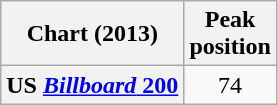<table class="wikitable sortable plainrowheaders" style="text-align:center">
<tr>
<th scope="col">Chart (2013)</th>
<th scope="col">Peak<br>position</th>
</tr>
<tr>
<th scope="row">US <a href='#'><em>Billboard</em> 200</a></th>
<td>74</td>
</tr>
</table>
